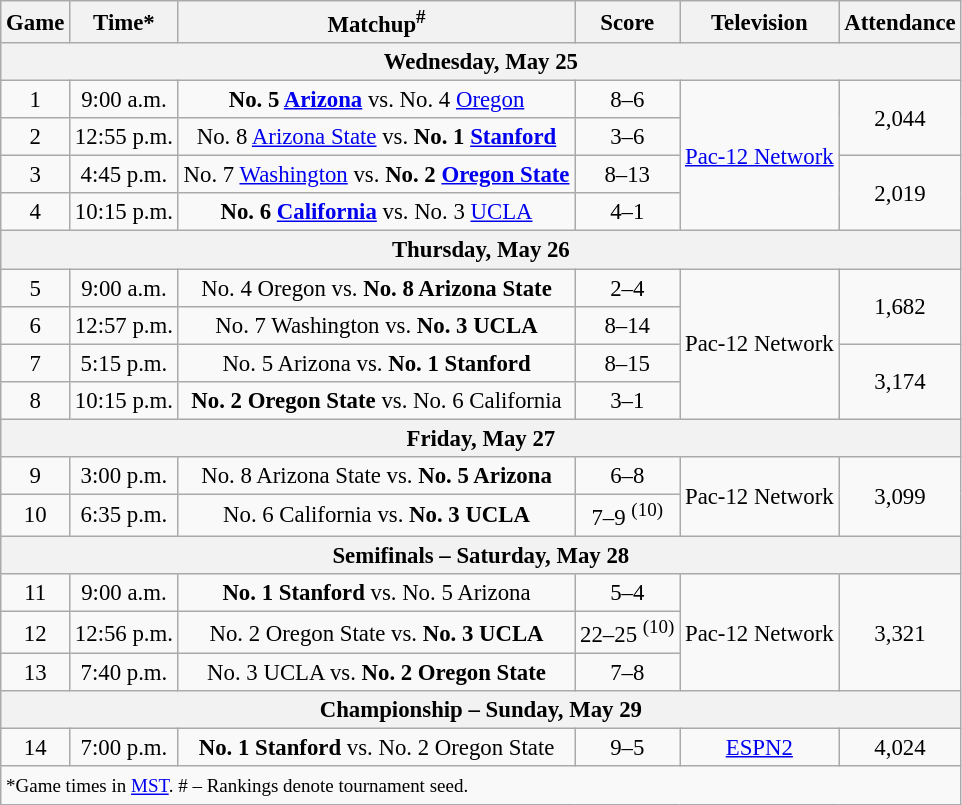<table class="wikitable" style="font-size: 95%">
<tr align="center">
<th>Game</th>
<th>Time*</th>
<th>Matchup<sup>#</sup></th>
<th>Score</th>
<th>Television</th>
<th>Attendance</th>
</tr>
<tr>
<th colspan=7>Wednesday, May 25</th>
</tr>
<tr>
<td style="text-align:center;">1</td>
<td style="text-align:center;">9:00 a.m.</td>
<td style="text-align:center;"><strong>No. 5 <a href='#'>Arizona</a></strong> vs. No. 4 <a href='#'>Oregon</a></td>
<td style="text-align:center;">8–6</td>
<td rowspan=4 style="text-align:center;"><a href='#'>Pac-12 Network</a></td>
<td rowspan=2 style="text-align:center;">2,044</td>
</tr>
<tr>
<td style="text-align:center;">2</td>
<td style="text-align:center;">12:55 p.m.</td>
<td style="text-align:center;">No. 8 <a href='#'>Arizona State</a> vs. <strong>No. 1 <a href='#'>Stanford</a></strong></td>
<td style="text-align:center;">3–6</td>
</tr>
<tr>
<td style="text-align:center;">3</td>
<td style="text-align:center;">4:45 p.m.</td>
<td style="text-align:center;">No. 7 <a href='#'>Washington</a> vs. <strong>No. 2 <a href='#'>Oregon State</a></strong></td>
<td style="text-align:center;">8–13</td>
<td rowspan=2 style="text-align:center;">2,019</td>
</tr>
<tr>
<td style="text-align:center;">4</td>
<td style="text-align:center;">10:15 p.m.</td>
<td style="text-align:center;"><strong>No. 6 <a href='#'>California</a></strong> vs. No. 3 <a href='#'>UCLA</a></td>
<td style="text-align:center;">4–1</td>
</tr>
<tr>
<th colspan=7>Thursday, May 26</th>
</tr>
<tr>
<td style="text-align:center;">5</td>
<td style="text-align:center;">9:00 a.m.</td>
<td style="text-align:center;">No. 4 Oregon vs. <strong>No. 8 Arizona State</strong></td>
<td style="text-align:center;">2–4</td>
<td rowspan=4 style="text-align:center;">Pac-12 Network</td>
<td rowspan=2 style="text-align:center;">1,682</td>
</tr>
<tr>
<td style="text-align:center;">6</td>
<td style="text-align:center;">12:57 p.m.</td>
<td style="text-align:center;">No. 7 Washington vs. <strong>No. 3 UCLA</strong></td>
<td style="text-align:center;">8–14</td>
</tr>
<tr>
<td style="text-align:center;">7</td>
<td style="text-align:center;">5:15 p.m.</td>
<td style="text-align:center;">No. 5 Arizona vs. <strong>No. 1 Stanford</strong></td>
<td style="text-align:center;">8–15</td>
<td rowspan=2 style="text-align:center;">3,174</td>
</tr>
<tr>
<td style="text-align:center;">8</td>
<td style="text-align:center;">10:15 p.m.</td>
<td style="text-align:center;"><strong>No. 2 Oregon State</strong> vs. No. 6 California</td>
<td style="text-align:center;">3–1</td>
</tr>
<tr>
<th colspan=7>Friday, May 27</th>
</tr>
<tr>
<td style="text-align:center;">9</td>
<td style="text-align:center;">3:00 p.m.</td>
<td style="text-align:center;">No. 8 Arizona State vs. <strong>No. 5 Arizona</strong></td>
<td style="text-align:center;">6–8</td>
<td rowspan=2 style="text-align:center;">Pac-12 Network</td>
<td rowspan=2 style="text-align:center;">3,099</td>
</tr>
<tr>
<td style="text-align:center;">10</td>
<td style="text-align:center;">6:35 p.m.</td>
<td style="text-align:center;">No. 6 California vs. <strong>No. 3 UCLA</strong></td>
<td style="text-align:center;">7–9 <sup>(10)</sup></td>
</tr>
<tr>
<th colspan=7>Semifinals – Saturday, May 28</th>
</tr>
<tr>
<td style="text-align:center;">11</td>
<td style="text-align:center;">9:00 a.m.</td>
<td style="text-align:center;"><strong>No. 1 Stanford</strong> vs. No. 5 Arizona</td>
<td style="text-align:center;">5–4</td>
<td rowspan=3 style="text-align:center;">Pac-12 Network</td>
<td rowspan=3 style="text-align:center;">3,321</td>
</tr>
<tr>
<td style="text-align:center;">12</td>
<td style="text-align:center;">12:56 p.m.</td>
<td style="text-align:center;">No. 2 Oregon State vs. <strong>No. 3 UCLA</strong></td>
<td style="text-align:center;">22–25 <sup>(10)</sup></td>
</tr>
<tr>
<td style="text-align:center;">13</td>
<td style="text-align:center;">7:40 p.m.</td>
<td style="text-align:center;">No. 3 UCLA vs. <strong>No. 2 Oregon State</strong></td>
<td style="text-align:center;">7–8</td>
</tr>
<tr>
<th colspan=7>Championship – Sunday, May 29</th>
</tr>
<tr>
<td style="text-align:center;">14</td>
<td style="text-align:center;">7:00 p.m.</td>
<td style="text-align:center;"><strong>No. 1 Stanford</strong> vs. No. 2 Oregon State</td>
<td style="text-align:center;">9–5</td>
<td style="text-align:center;"><a href='#'>ESPN2</a></td>
<td style="text-align:center;">4,024</td>
</tr>
<tr>
<td colspan=7><small>*Game times in <a href='#'>MST</a>. # – Rankings denote tournament seed.</small></td>
</tr>
</table>
